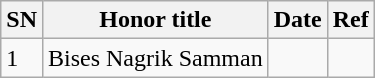<table class="wikitable sortable">
<tr>
<th>SN</th>
<th>Honor title</th>
<th>Date</th>
<th>Ref</th>
</tr>
<tr>
<td>1</td>
<td>Bises Nagrik Samman</td>
<td></td>
<td></td>
</tr>
</table>
